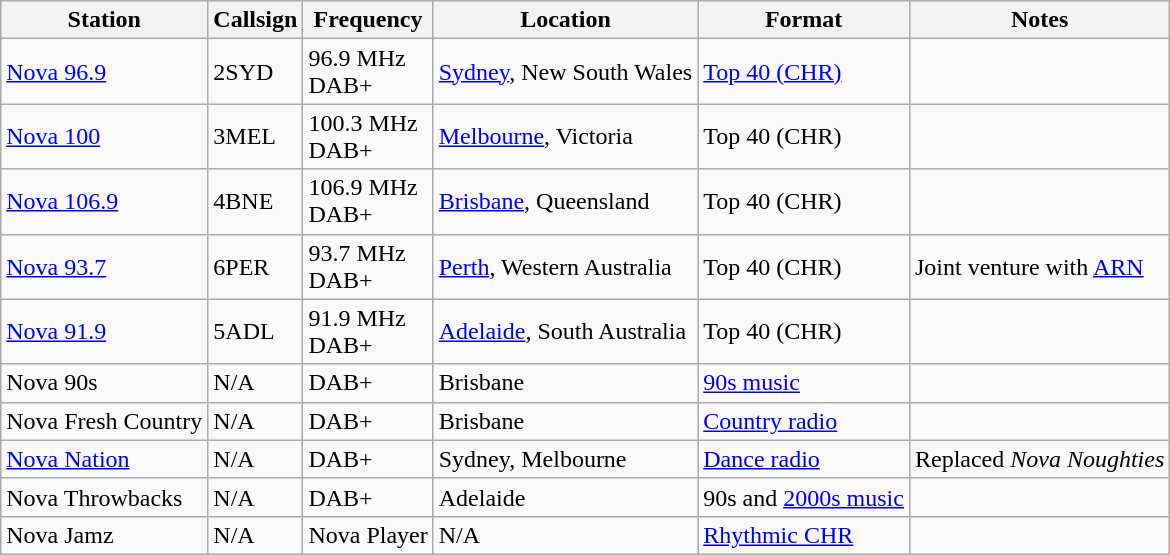<table class="wikitable sortable">
<tr>
<th>Station</th>
<th>Callsign</th>
<th>Frequency</th>
<th>Location</th>
<th>Format</th>
<th>Notes</th>
</tr>
<tr>
<td><a href='#'>Nova 96.9</a></td>
<td>2SYD</td>
<td>96.9 MHz<br>DAB+</td>
<td><a href='#'>Sydney</a>, New South Wales</td>
<td><a href='#'>Top 40 (CHR)</a></td>
<td></td>
</tr>
<tr>
<td><a href='#'>Nova 100</a></td>
<td>3MEL</td>
<td>100.3 MHz<br>DAB+</td>
<td><a href='#'>Melbourne</a>, Victoria</td>
<td>Top 40 (CHR)</td>
<td></td>
</tr>
<tr>
<td><a href='#'>Nova 106.9</a></td>
<td>4BNE</td>
<td>106.9 MHz<br>DAB+</td>
<td><a href='#'>Brisbane</a>, Queensland</td>
<td>Top 40 (CHR)</td>
<td></td>
</tr>
<tr>
<td><a href='#'>Nova 93.7</a></td>
<td>6PER</td>
<td>93.7 MHz<br>DAB+</td>
<td><a href='#'>Perth</a>, Western Australia</td>
<td>Top 40 (CHR)</td>
<td>Joint venture with <a href='#'>ARN</a></td>
</tr>
<tr>
<td><a href='#'>Nova 91.9</a></td>
<td>5ADL</td>
<td>91.9 MHz<br>DAB+</td>
<td><a href='#'>Adelaide</a>, South Australia</td>
<td>Top 40 (CHR)</td>
<td></td>
</tr>
<tr>
<td>Nova 90s</td>
<td>N/A</td>
<td>DAB+</td>
<td>Brisbane</td>
<td><a href='#'>90s music</a></td>
<td></td>
</tr>
<tr>
<td>Nova Fresh Country</td>
<td>N/A</td>
<td>DAB+</td>
<td>Brisbane</td>
<td><a href='#'>Country radio</a></td>
<td></td>
</tr>
<tr>
<td><a href='#'>Nova Nation</a></td>
<td>N/A</td>
<td>DAB+</td>
<td>Sydney, Melbourne</td>
<td><a href='#'>Dance radio</a></td>
<td>Replaced <em>Nova Noughties</em></td>
</tr>
<tr>
<td>Nova Throwbacks</td>
<td>N/A</td>
<td>DAB+</td>
<td>Adelaide</td>
<td>90s and <a href='#'>2000s music</a></td>
<td></td>
</tr>
<tr>
<td>Nova Jamz</td>
<td>N/A</td>
<td>Nova Player</td>
<td>N/A</td>
<td><a href='#'>Rhythmic CHR</a></td>
<td></td>
</tr>
</table>
